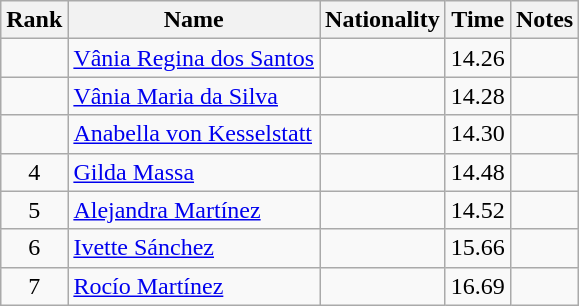<table class="wikitable sortable" style="text-align:center">
<tr>
<th>Rank</th>
<th>Name</th>
<th>Nationality</th>
<th>Time</th>
<th>Notes</th>
</tr>
<tr>
<td></td>
<td align=left><a href='#'>Vânia Regina dos Santos</a></td>
<td align=left></td>
<td>14.26</td>
<td></td>
</tr>
<tr>
<td></td>
<td align=left><a href='#'>Vânia Maria da Silva</a></td>
<td align=left></td>
<td>14.28</td>
<td></td>
</tr>
<tr>
<td></td>
<td align=left><a href='#'>Anabella von Kesselstatt</a></td>
<td align=left></td>
<td>14.30</td>
<td></td>
</tr>
<tr>
<td>4</td>
<td align=left><a href='#'>Gilda Massa</a></td>
<td align=left></td>
<td>14.48</td>
<td></td>
</tr>
<tr>
<td>5</td>
<td align=left><a href='#'>Alejandra Martínez</a></td>
<td align=left></td>
<td>14.52</td>
<td></td>
</tr>
<tr>
<td>6</td>
<td align=left><a href='#'>Ivette Sánchez</a></td>
<td align=left></td>
<td>15.66</td>
<td></td>
</tr>
<tr>
<td>7</td>
<td align=left><a href='#'>Rocío Martínez</a></td>
<td align=left></td>
<td>16.69</td>
<td></td>
</tr>
</table>
